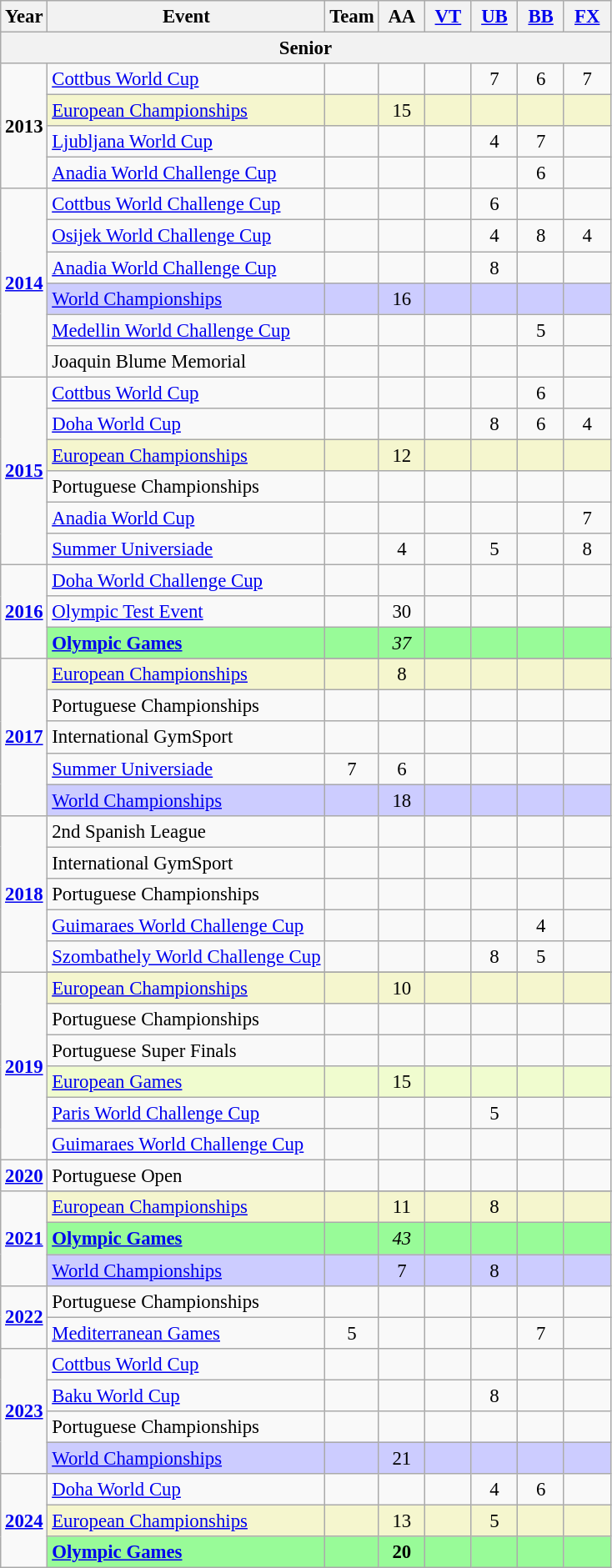<table class="wikitable" style="text-align:center; font-size:95%;">
<tr>
<th align=center>Year</th>
<th align=center>Event</th>
<th style="width:30px;">Team</th>
<th style="width:30px;">AA</th>
<th style="width:30px;"><a href='#'>VT</a></th>
<th style="width:30px;"><a href='#'>UB</a></th>
<th style="width:30px;"><a href='#'>BB</a></th>
<th style="width:30px;"><a href='#'>FX</a></th>
</tr>
<tr>
<th colspan="8"><strong>Senior</strong></th>
</tr>
<tr>
<td rowspan="4"><strong>2013</strong></td>
<td align=left><a href='#'>Cottbus World Cup</a></td>
<td></td>
<td></td>
<td></td>
<td>7</td>
<td>6</td>
<td>7</td>
</tr>
<tr bgcolor=#F5F6CE>
<td align=left><a href='#'>European Championships</a></td>
<td></td>
<td>15</td>
<td></td>
<td></td>
<td></td>
<td></td>
</tr>
<tr>
<td align=left><a href='#'>Ljubljana World Cup</a></td>
<td></td>
<td></td>
<td></td>
<td>4</td>
<td>7</td>
<td></td>
</tr>
<tr>
<td align=left><a href='#'>Anadia World Challenge Cup</a></td>
<td></td>
<td></td>
<td></td>
<td></td>
<td>6</td>
<td></td>
</tr>
<tr>
<td rowspan="6"><strong><a href='#'>2014</a></strong></td>
<td align=left><a href='#'>Cottbus World Challenge Cup</a></td>
<td></td>
<td></td>
<td></td>
<td>6</td>
<td></td>
<td></td>
</tr>
<tr>
<td align=left><a href='#'>Osijek World Challenge Cup</a></td>
<td></td>
<td></td>
<td></td>
<td>4</td>
<td>8</td>
<td>4</td>
</tr>
<tr>
<td align=left><a href='#'>Anadia World Challenge Cup</a></td>
<td></td>
<td></td>
<td></td>
<td>8</td>
<td></td>
<td></td>
</tr>
<tr bgcolor=#CCCCFF>
<td align=left><a href='#'>World Championships</a></td>
<td></td>
<td>16</td>
<td></td>
<td></td>
<td></td>
<td></td>
</tr>
<tr>
<td align=left><a href='#'>Medellin World Challenge Cup</a></td>
<td></td>
<td></td>
<td></td>
<td></td>
<td>5</td>
<td></td>
</tr>
<tr>
<td align=left>Joaquin Blume Memorial</td>
<td></td>
<td></td>
<td></td>
<td></td>
<td></td>
<td></td>
</tr>
<tr>
<td rowspan="6"><strong><a href='#'>2015</a></strong></td>
<td align=left><a href='#'>Cottbus World Cup</a></td>
<td></td>
<td></td>
<td></td>
<td></td>
<td>6</td>
<td></td>
</tr>
<tr>
<td align=left><a href='#'>Doha World Cup</a></td>
<td></td>
<td></td>
<td></td>
<td>8</td>
<td>6</td>
<td>4</td>
</tr>
<tr bgcolor=#F5F6CE>
<td align=left><a href='#'>European Championships</a></td>
<td></td>
<td>12</td>
<td></td>
<td></td>
<td></td>
<td></td>
</tr>
<tr>
<td align=left>Portuguese Championships</td>
<td></td>
<td></td>
<td></td>
<td></td>
<td></td>
<td></td>
</tr>
<tr>
<td align=left><a href='#'>Anadia World Cup</a></td>
<td></td>
<td></td>
<td></td>
<td></td>
<td></td>
<td>7</td>
</tr>
<tr>
<td align=left><a href='#'>Summer Universiade</a></td>
<td></td>
<td>4</td>
<td></td>
<td>5</td>
<td></td>
<td>8</td>
</tr>
<tr>
<td rowspan="3"><strong><a href='#'>2016</a></strong></td>
<td align=left><a href='#'>Doha World Challenge Cup</a></td>
<td></td>
<td></td>
<td></td>
<td></td>
<td></td>
<td></td>
</tr>
<tr>
<td align=left><a href='#'>Olympic Test Event</a></td>
<td></td>
<td>30</td>
<td></td>
<td></td>
<td></td>
<td></td>
</tr>
<tr bgcolor=98FB98>
<td align=left><strong><a href='#'>Olympic Games</a></strong></td>
<td></td>
<td><em>37</em></td>
<td></td>
<td></td>
<td></td>
<td></td>
</tr>
<tr>
<td rowspan="6"><strong><a href='#'>2017</a></strong></td>
</tr>
<tr bgcolor=#F5F6CE>
<td align=left><a href='#'>European Championships</a></td>
<td></td>
<td>8</td>
<td></td>
<td></td>
<td></td>
<td></td>
</tr>
<tr>
<td align=left>Portuguese Championships</td>
<td></td>
<td></td>
<td></td>
<td></td>
<td></td>
<td></td>
</tr>
<tr>
<td align=left>International GymSport</td>
<td></td>
<td></td>
<td></td>
<td></td>
<td></td>
<td></td>
</tr>
<tr>
<td align=left><a href='#'>Summer Universiade</a></td>
<td>7</td>
<td>6</td>
<td></td>
<td></td>
<td></td>
<td></td>
</tr>
<tr bgcolor=CCCCFF>
<td align=left><a href='#'>World Championships</a></td>
<td></td>
<td>18</td>
<td></td>
<td></td>
<td></td>
<td></td>
</tr>
<tr>
<td rowspan="5"><strong><a href='#'>2018</a></strong></td>
<td align=left>2nd Spanish League</td>
<td></td>
<td></td>
<td></td>
<td></td>
<td></td>
<td></td>
</tr>
<tr>
<td align=left>International GymSport</td>
<td></td>
<td></td>
<td></td>
<td></td>
<td></td>
<td></td>
</tr>
<tr>
<td align=left>Portuguese Championships</td>
<td></td>
<td></td>
<td></td>
<td></td>
<td></td>
<td></td>
</tr>
<tr>
<td align=left><a href='#'>Guimaraes World Challenge Cup</a></td>
<td></td>
<td></td>
<td></td>
<td></td>
<td>4</td>
<td></td>
</tr>
<tr>
<td align=left><a href='#'>Szombathely World Challenge Cup</a></td>
<td></td>
<td></td>
<td></td>
<td>8</td>
<td>5</td>
<td></td>
</tr>
<tr>
<td rowspan="7"><strong><a href='#'>2019</a></strong></td>
</tr>
<tr bgcolor=#F5F6CE>
<td align=left><a href='#'>European Championships</a></td>
<td></td>
<td>10</td>
<td></td>
<td></td>
<td></td>
<td></td>
</tr>
<tr>
<td align=left>Portuguese Championships</td>
<td></td>
<td></td>
<td></td>
<td></td>
<td></td>
<td></td>
</tr>
<tr>
<td align=left>Portuguese Super Finals</td>
<td></td>
<td></td>
<td></td>
<td></td>
<td></td>
<td></td>
</tr>
<tr bgcolor=#f0fccf>
<td align=left><a href='#'>European Games</a></td>
<td></td>
<td>15</td>
<td></td>
<td></td>
<td></td>
<td></td>
</tr>
<tr>
<td align=left><a href='#'>Paris World Challenge Cup</a></td>
<td></td>
<td></td>
<td></td>
<td>5</td>
<td></td>
<td></td>
</tr>
<tr>
<td align=left><a href='#'>Guimaraes World Challenge Cup</a></td>
<td></td>
<td></td>
<td></td>
<td></td>
<td></td>
<td></td>
</tr>
<tr>
<td rowspan="1"><strong><a href='#'>2020</a></strong></td>
<td align=left>Portuguese Open</td>
<td></td>
<td></td>
<td></td>
<td></td>
<td></td>
<td></td>
</tr>
<tr>
<td rowspan="4"><strong><a href='#'>2021</a></strong></td>
</tr>
<tr bgcolor=#F5F6CE>
<td align=left><a href='#'>European Championships</a></td>
<td></td>
<td>11</td>
<td></td>
<td>8</td>
<td></td>
<td></td>
</tr>
<tr bgcolor=98FB98>
<td align=left><strong><a href='#'>Olympic Games</a></strong></td>
<td></td>
<td><em>43</em></td>
<td></td>
<td></td>
<td></td>
<td></td>
</tr>
<tr bgcolor=#CCCCFF>
<td align=left><a href='#'>World Championships</a></td>
<td></td>
<td>7</td>
<td></td>
<td>8</td>
<td></td>
<td></td>
</tr>
<tr>
<td rowspan="2"><strong><a href='#'>2022</a></strong></td>
<td align=left>Portuguese Championships</td>
<td></td>
<td></td>
<td></td>
<td></td>
<td></td>
<td></td>
</tr>
<tr>
<td align=left><a href='#'>Mediterranean Games</a></td>
<td>5</td>
<td></td>
<td></td>
<td></td>
<td>7</td>
<td></td>
</tr>
<tr>
<td rowspan="4"><strong><a href='#'>2023</a></strong></td>
<td align=left><a href='#'>Cottbus World Cup</a></td>
<td></td>
<td></td>
<td></td>
<td></td>
<td></td>
<td></td>
</tr>
<tr>
<td align=left><a href='#'>Baku World Cup</a></td>
<td></td>
<td></td>
<td></td>
<td>8</td>
<td></td>
<td></td>
</tr>
<tr>
<td align=left>Portuguese Championships</td>
<td></td>
<td></td>
<td></td>
<td></td>
<td></td>
<td></td>
</tr>
<tr bgcolor=#CCCCFF>
<td align=left><a href='#'>World Championships</a></td>
<td></td>
<td>21</td>
<td></td>
<td></td>
<td></td>
<td></td>
</tr>
<tr>
<td rowspan="3"><strong><a href='#'>2024</a></strong></td>
<td align=left><a href='#'>Doha World Cup</a></td>
<td></td>
<td></td>
<td></td>
<td>4</td>
<td>6</td>
<td></td>
</tr>
<tr bgcolor=#F5F6CE>
<td align=left><a href='#'>European Championships</a></td>
<td></td>
<td>13</td>
<td></td>
<td>5</td>
<td></td>
<td></td>
</tr>
<tr bgcolor=98FB98>
<td align=left><strong><a href='#'>Olympic Games</a></strong></td>
<td></td>
<td><strong>20</strong></td>
<td></td>
<td></td>
<td></td>
<td></td>
</tr>
</table>
